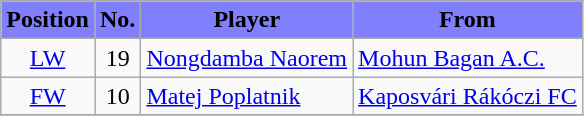<table class="wikitable sortable">
<tr>
<th style="background:#8080FF; color:Black;"><strong>Position</strong></th>
<th style="background:#8080FF; color:Black;"><strong>No.</strong></th>
<th style="background:#8080FF; color:Black;"><strong>Player</strong></th>
<th style="background:#8080FF; color:Black;"><strong>From</strong></th>
</tr>
<tr>
<td style="text-align:center;"><a href='#'>LW</a></td>
<td style="text-align:center;">19</td>
<td style="text-align:left;"> <a href='#'>Nongdamba Naorem</a></td>
<td style="text-align:left;"> <a href='#'>Mohun Bagan A.C.</a></td>
</tr>
<tr>
<td style="text-align:center;"><a href='#'>FW</a></td>
<td style="text-align:center;">10</td>
<td style="text-align:left;"> <a href='#'>Matej Poplatnik</a></td>
<td style="text-align:left;"> <a href='#'>Kaposvári Rákóczi FC</a></td>
</tr>
<tr>
</tr>
</table>
